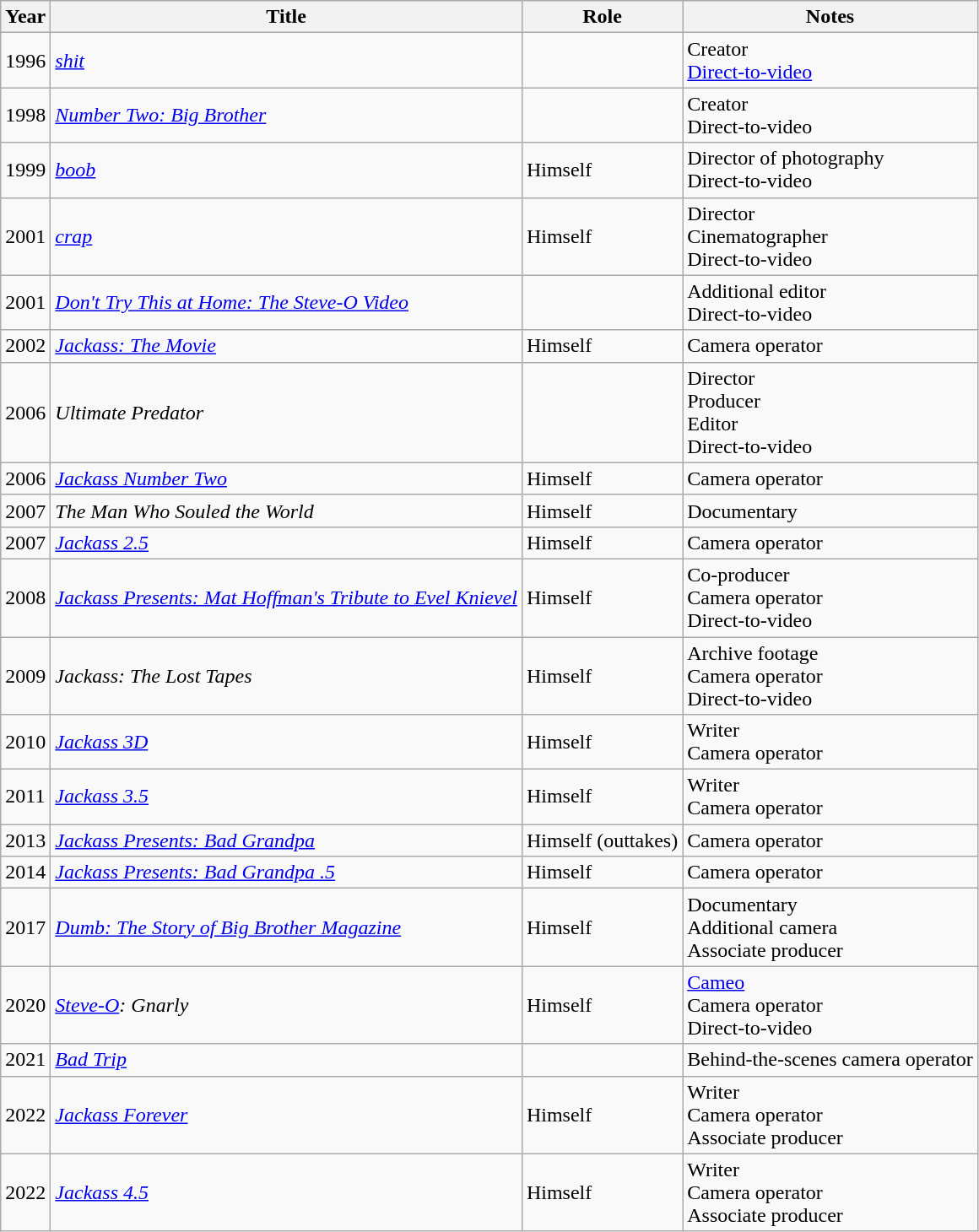<table class="wikitable sortable">
<tr>
<th>Year</th>
<th>Title</th>
<th>Role</th>
<th class="unsortable">Notes</th>
</tr>
<tr>
<td>1996</td>
<td><em><a href='#'>shit</a></em></td>
<td></td>
<td>Creator<br><a href='#'>Direct-to-video</a></td>
</tr>
<tr>
<td>1998</td>
<td><em><a href='#'>Number Two: Big Brother</a></em></td>
<td></td>
<td>Creator<br>Direct-to-video</td>
</tr>
<tr>
<td>1999</td>
<td><em><a href='#'>boob</a></em></td>
<td>Himself</td>
<td>Director of photography<br>Direct-to-video</td>
</tr>
<tr>
<td>2001</td>
<td><em><a href='#'>crap</a></em></td>
<td>Himself</td>
<td>Director<br>Cinematographer<br>Direct-to-video</td>
</tr>
<tr>
<td>2001</td>
<td><em><a href='#'>Don't Try This at Home: The Steve-O Video</a></em></td>
<td></td>
<td>Additional editor<br>Direct-to-video</td>
</tr>
<tr>
<td>2002</td>
<td><em><a href='#'>Jackass: The Movie</a></em></td>
<td>Himself</td>
<td>Camera operator</td>
</tr>
<tr>
<td>2006</td>
<td><em>Ultimate Predator</em></td>
<td></td>
<td>Director<br>Producer<br>Editor<br>Direct-to-video</td>
</tr>
<tr>
<td>2006</td>
<td><em><a href='#'>Jackass Number Two</a></em></td>
<td>Himself</td>
<td>Camera operator</td>
</tr>
<tr>
<td>2007</td>
<td><em>The Man Who Souled the World</em></td>
<td>Himself</td>
<td>Documentary</td>
</tr>
<tr>
<td>2007</td>
<td><em><a href='#'>Jackass 2.5</a></em></td>
<td>Himself</td>
<td>Camera operator</td>
</tr>
<tr>
<td>2008</td>
<td><em><a href='#'>Jackass Presents: Mat Hoffman's Tribute to Evel Knievel</a></em></td>
<td>Himself</td>
<td>Co-producer<br>Camera operator<br>Direct-to-video</td>
</tr>
<tr>
<td>2009</td>
<td><em>Jackass: The Lost Tapes</em></td>
<td>Himself</td>
<td>Archive footage<br>Camera operator<br>Direct-to-video</td>
</tr>
<tr>
<td>2010</td>
<td><em><a href='#'>Jackass 3D</a></em></td>
<td>Himself</td>
<td>Writer<br>Camera operator</td>
</tr>
<tr>
<td>2011</td>
<td><em><a href='#'>Jackass 3.5</a></em></td>
<td>Himself</td>
<td>Writer<br>Camera operator</td>
</tr>
<tr>
<td>2013</td>
<td><em><a href='#'>Jackass Presents: Bad Grandpa</a></em></td>
<td>Himself (outtakes)</td>
<td>Camera operator</td>
</tr>
<tr>
<td>2014</td>
<td><em><a href='#'>Jackass Presents: Bad Grandpa .5</a></em></td>
<td>Himself</td>
<td>Camera operator</td>
</tr>
<tr>
<td>2017</td>
<td><em><a href='#'>Dumb: The Story of Big Brother Magazine</a></em></td>
<td>Himself</td>
<td>Documentary<br>Additional camera<br>Associate producer</td>
</tr>
<tr>
<td>2020</td>
<td><em><a href='#'>Steve-O</a>: Gnarly</em></td>
<td>Himself</td>
<td><a href='#'>Cameo</a><br>Camera operator<br>Direct-to-video</td>
</tr>
<tr>
<td>2021</td>
<td><em><a href='#'>Bad Trip</a></em></td>
<td></td>
<td>Behind-the-scenes camera operator</td>
</tr>
<tr>
<td>2022</td>
<td><em><a href='#'>Jackass Forever</a></em></td>
<td>Himself</td>
<td>Writer<br>Camera operator<br>Associate producer</td>
</tr>
<tr>
<td>2022</td>
<td><em><a href='#'>Jackass 4.5</a></em></td>
<td>Himself</td>
<td>Writer<br>Camera operator<br>Associate producer</td>
</tr>
</table>
